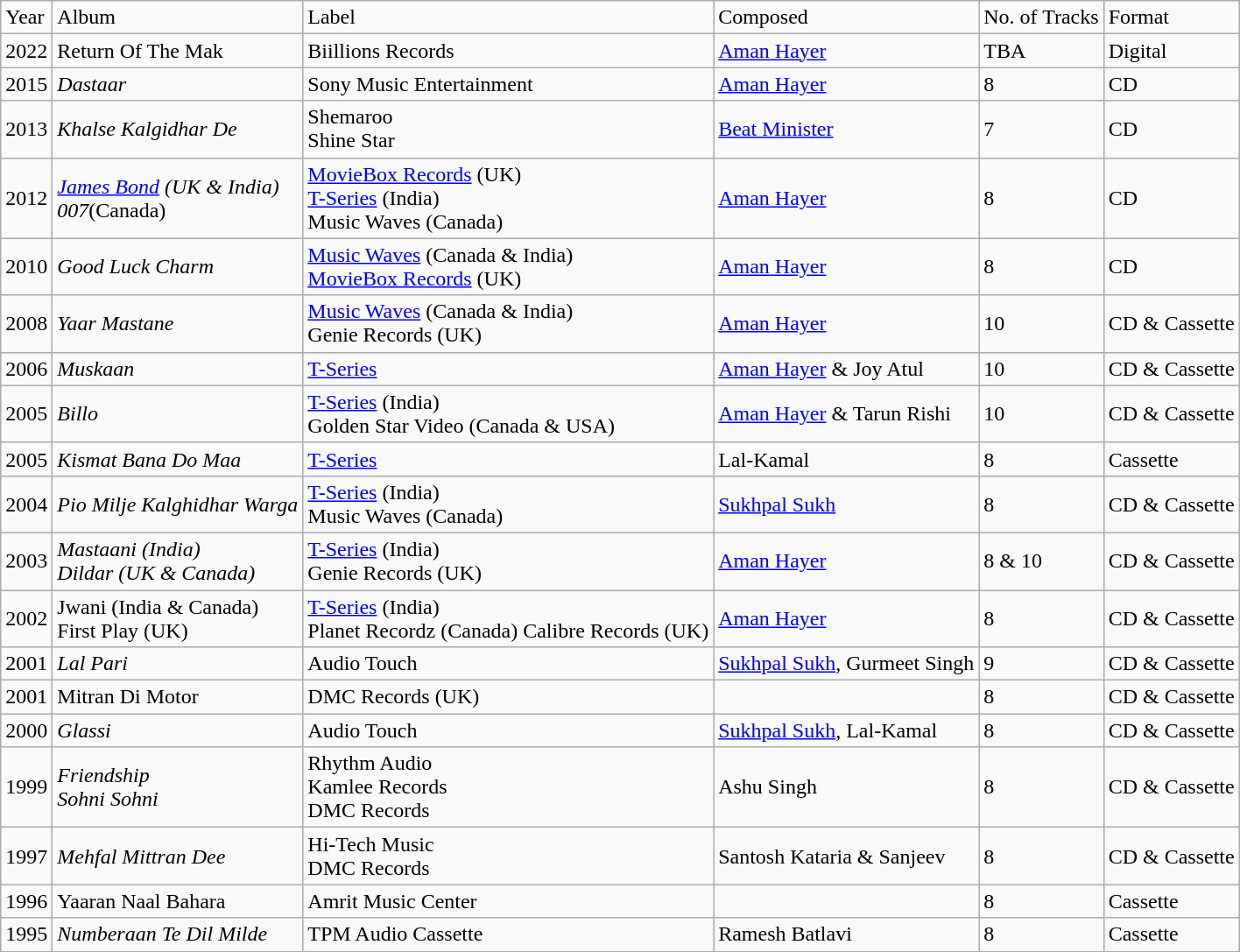<table class=wikitable>
<tr>
<td>Year</td>
<td>Album</td>
<td>Label</td>
<td>Composed</td>
<td>No. of Tracks</td>
<td>Format</td>
</tr>
<tr>
<td>2022</td>
<td>Return Of The Mak</td>
<td>Biillions Records</td>
<td><a href='#'>Aman Hayer</a></td>
<td>TBA</td>
<td>Digital</td>
</tr>
<tr>
<td>2015</td>
<td><em>Dastaar</em></td>
<td>Sony Music Entertainment</td>
<td><a href='#'>Aman Hayer</a></td>
<td>8</td>
<td>CD</td>
</tr>
<tr>
<td>2013</td>
<td><em>Khalse Kalgidhar De</em></td>
<td>Shemaroo<br>Shine Star</td>
<td><a href='#'>Beat Minister</a></td>
<td>7</td>
<td>CD</td>
</tr>
<tr>
<td>2012</td>
<td><em><a href='#'>James Bond</a> (UK & India)<br>007</em>(Canada)</td>
<td><a href='#'>MovieBox Records</a> (UK)<br><a href='#'>T-Series</a> (India)<br>Music Waves (Canada)</td>
<td><a href='#'>Aman Hayer</a></td>
<td>8</td>
<td>CD</td>
</tr>
<tr>
<td>2010</td>
<td><em>Good Luck Charm</em></td>
<td><a href='#'>Music Waves</a> (Canada & India)<br><a href='#'>MovieBox Records</a> (UK)</td>
<td><a href='#'>Aman Hayer</a></td>
<td>8</td>
<td>CD</td>
</tr>
<tr>
<td>2008</td>
<td><em>Yaar Mastane</em></td>
<td><a href='#'>Music Waves</a> (Canada & India)<br>Genie Records (UK)</td>
<td><a href='#'>Aman Hayer</a></td>
<td>10</td>
<td>CD & Cassette</td>
</tr>
<tr>
<td>2006</td>
<td><em>Muskaan</em></td>
<td><a href='#'>T-Series</a></td>
<td><a href='#'>Aman Hayer</a> & Joy Atul</td>
<td>10</td>
<td>CD & Cassette</td>
</tr>
<tr>
<td>2005</td>
<td><em>Billo</em></td>
<td><a href='#'>T-Series</a> (India)<br>Golden Star Video (Canada & USA)</td>
<td><a href='#'>Aman Hayer</a> & Tarun Rishi</td>
<td>10</td>
<td>CD & Cassette</td>
</tr>
<tr>
<td>2005</td>
<td><em>Kismat Bana Do Maa</em></td>
<td><a href='#'>T-Series</a></td>
<td>Lal-Kamal</td>
<td>8</td>
<td>Cassette</td>
</tr>
<tr>
<td>2004</td>
<td><em>Pio Milje Kalghidhar Warga</em></td>
<td><a href='#'>T-Series</a> (India)<br>Music Waves (Canada)</td>
<td><a href='#'>Sukhpal Sukh</a></td>
<td>8</td>
<td>CD & Cassette</td>
</tr>
<tr>
<td>2003</td>
<td><em>Mastaani (India)</em><br><em>Dildar (UK & Canada)</em></td>
<td><a href='#'>T-Series</a> (India)<br>Genie Records (UK)</td>
<td><a href='#'>Aman Hayer</a></td>
<td>8 & 10</td>
<td>CD & Cassette</td>
</tr>
<tr>
<td>2002</td>
<td>Jwani (India & Canada)<br>First Play (UK)</td>
<td><a href='#'>T-Series</a> (India)<br>Planet Recordz (Canada)
Calibre Records (UK)</td>
<td><a href='#'>Aman Hayer</a></td>
<td>8</td>
<td>CD & Cassette</td>
</tr>
<tr>
<td>2001</td>
<td><em>Lal Pari</em></td>
<td>Audio Touch</td>
<td><a href='#'>Sukhpal Sukh</a>, Gurmeet Singh</td>
<td>9</td>
<td>CD & Cassette</td>
</tr>
<tr>
<td>2001</td>
<td>Mitran Di Motor</td>
<td>DMC Records (UK)</td>
<td></td>
<td>8</td>
<td>CD & Cassette</td>
</tr>
<tr>
<td>2000</td>
<td><em>Glassi</em></td>
<td>Audio Touch</td>
<td><a href='#'>Sukhpal Sukh</a>, Lal-Kamal</td>
<td>8</td>
<td>CD & Cassette</td>
</tr>
<tr>
<td>1999</td>
<td><em>Friendship</em><br><em>Sohni Sohni</em></td>
<td>Rhythm Audio<br>Kamlee Records<br>DMC Records</td>
<td>Ashu Singh</td>
<td>8</td>
<td>CD & Cassette</td>
</tr>
<tr>
<td>1997</td>
<td><em>Mehfal Mittran Dee</em></td>
<td>Hi-Tech Music<br>DMC Records</td>
<td>Santosh Kataria & Sanjeev</td>
<td>8</td>
<td>CD & Cassette</td>
</tr>
<tr>
<td>1996</td>
<td>Yaaran Naal Bahara</td>
<td>Amrit Music Center</td>
<td></td>
<td>8</td>
<td>Cassette</td>
</tr>
<tr>
<td>1995</td>
<td><em>Numberaan Te Dil Milde</em></td>
<td>TPM Audio Cassette</td>
<td>Ramesh Batlavi</td>
<td>8</td>
<td>Cassette</td>
</tr>
</table>
